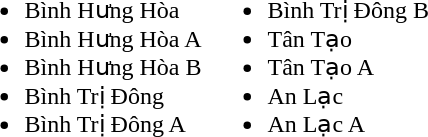<table>
<tr>
<td><br><ul><li>Bình Hưng Hòa</li><li>Bình Hưng Hòa A</li><li>Bình Hưng Hòa B</li><li>Bình Trị Đông</li><li>Bình Trị Đông A</li></ul></td>
<td><br><ul><li>Bình Trị Đông B</li><li>Tân Tạo</li><li>Tân Tạo A</li><li>An Lạc</li><li>An Lạc A</li></ul></td>
</tr>
</table>
